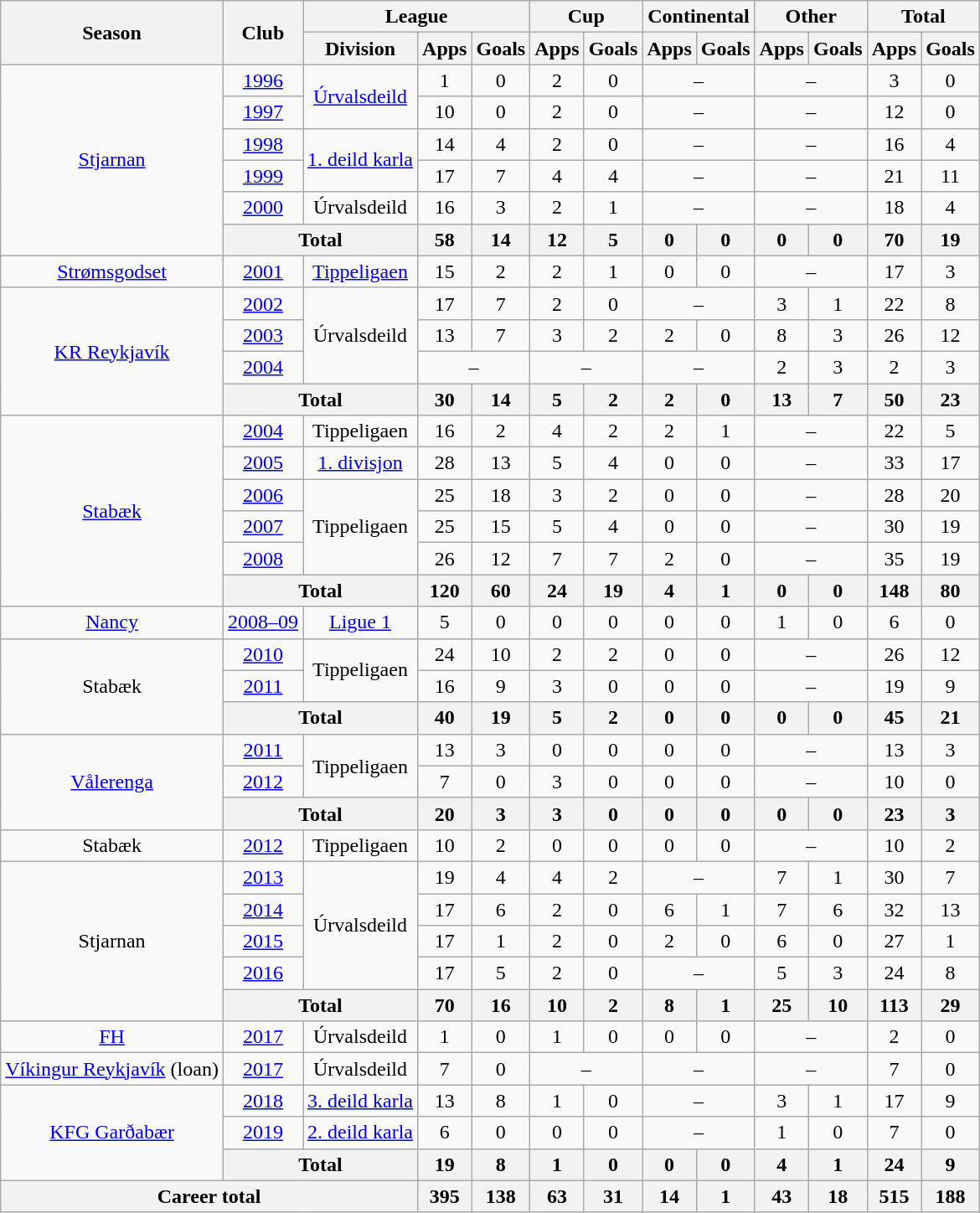<table class="wikitable" style="text-align:center">
<tr>
<th rowspan="2">Season</th>
<th rowspan="2">Club</th>
<th colspan="3">League</th>
<th colspan="2">Cup</th>
<th colspan="2">Continental</th>
<th colspan="2">Other</th>
<th colspan="2">Total</th>
</tr>
<tr>
<th>Division</th>
<th>Apps</th>
<th>Goals</th>
<th>Apps</th>
<th>Goals</th>
<th>Apps</th>
<th>Goals</th>
<th>Apps</th>
<th>Goals</th>
<th>Apps</th>
<th>Goals</th>
</tr>
<tr>
<td rowspan="6"><a href='#'>Stjarnan</a></td>
<td><a href='#'>1996</a></td>
<td rowspan="2"><a href='#'>Úrvalsdeild</a></td>
<td>1</td>
<td>0</td>
<td>2</td>
<td>0</td>
<td colspan="2">–</td>
<td colspan="2">–</td>
<td>3</td>
<td>0</td>
</tr>
<tr>
<td><a href='#'>1997</a></td>
<td>10</td>
<td>0</td>
<td>2</td>
<td>0</td>
<td colspan="2">–</td>
<td colspan="2">–</td>
<td>12</td>
<td>0</td>
</tr>
<tr>
<td><a href='#'>1998</a></td>
<td rowspan="2"><a href='#'>1. deild karla</a></td>
<td>14</td>
<td>4</td>
<td>2</td>
<td>0</td>
<td colspan="2">–</td>
<td colspan="2">–</td>
<td>16</td>
<td>4</td>
</tr>
<tr>
<td><a href='#'>1999</a></td>
<td>17</td>
<td>7</td>
<td>4</td>
<td>4</td>
<td colspan="2">–</td>
<td colspan="2">–</td>
<td>21</td>
<td>11</td>
</tr>
<tr>
<td><a href='#'>2000</a></td>
<td>Úrvalsdeild</td>
<td>16</td>
<td>3</td>
<td>2</td>
<td>1</td>
<td colspan="2">–</td>
<td colspan="2">–</td>
<td>18</td>
<td>4</td>
</tr>
<tr>
<th colspan="2">Total</th>
<th>58</th>
<th>14</th>
<th>12</th>
<th>5</th>
<th>0</th>
<th>0</th>
<th>0</th>
<th>0</th>
<th>70</th>
<th>19</th>
</tr>
<tr>
<td><a href='#'>Strømsgodset</a></td>
<td><a href='#'>2001</a></td>
<td><a href='#'>Tippeligaen</a></td>
<td>15</td>
<td>2</td>
<td>2</td>
<td>1</td>
<td>0</td>
<td>0</td>
<td colspan="2">–</td>
<td>17</td>
<td>3</td>
</tr>
<tr>
<td rowspan="4"><a href='#'>KR Reykjavík</a></td>
<td><a href='#'>2002</a></td>
<td rowspan="3">Úrvalsdeild</td>
<td>17</td>
<td>7</td>
<td>2</td>
<td>0</td>
<td colspan="2">–</td>
<td>3</td>
<td>1</td>
<td>22</td>
<td>8</td>
</tr>
<tr>
<td><a href='#'>2003</a></td>
<td>13</td>
<td>7</td>
<td>3</td>
<td>2</td>
<td>2</td>
<td>0</td>
<td>8</td>
<td>3</td>
<td>26</td>
<td>12</td>
</tr>
<tr>
<td><a href='#'>2004</a></td>
<td colspan="2">–</td>
<td colspan="2">–</td>
<td colspan="2">–</td>
<td>2</td>
<td>3</td>
<td>2</td>
<td>3</td>
</tr>
<tr>
<th colspan="2">Total</th>
<th>30</th>
<th>14</th>
<th>5</th>
<th>2</th>
<th>2</th>
<th>0</th>
<th>13</th>
<th>7</th>
<th>50</th>
<th>23</th>
</tr>
<tr>
<td rowspan="6"><a href='#'>Stabæk</a></td>
<td><a href='#'>2004</a></td>
<td>Tippeligaen</td>
<td>16</td>
<td>2</td>
<td>4</td>
<td>2</td>
<td>2</td>
<td>1</td>
<td colspan="2">–</td>
<td>22</td>
<td>5</td>
</tr>
<tr>
<td><a href='#'>2005</a></td>
<td><a href='#'>1. divisjon</a></td>
<td>28</td>
<td>13</td>
<td>5</td>
<td>4</td>
<td>0</td>
<td>0</td>
<td colspan="2">–</td>
<td>33</td>
<td>17</td>
</tr>
<tr>
<td><a href='#'>2006</a></td>
<td rowspan="3">Tippeligaen</td>
<td>25</td>
<td>18</td>
<td>3</td>
<td>2</td>
<td>0</td>
<td>0</td>
<td colspan="2">–</td>
<td>28</td>
<td>20</td>
</tr>
<tr>
<td><a href='#'>2007</a></td>
<td>25</td>
<td>15</td>
<td>5</td>
<td>4</td>
<td>0</td>
<td>0</td>
<td colspan="2">–</td>
<td>30</td>
<td>19</td>
</tr>
<tr>
<td><a href='#'>2008</a></td>
<td>26</td>
<td>12</td>
<td>7</td>
<td>7</td>
<td>2</td>
<td>0</td>
<td colspan="2">–</td>
<td>35</td>
<td>19</td>
</tr>
<tr>
<th colspan="2">Total</th>
<th>120</th>
<th>60</th>
<th>24</th>
<th>19</th>
<th>4</th>
<th>1</th>
<th>0</th>
<th>0</th>
<th>148</th>
<th>80</th>
</tr>
<tr>
<td><a href='#'>Nancy</a></td>
<td><a href='#'>2008–09</a></td>
<td><a href='#'>Ligue 1</a></td>
<td>5</td>
<td>0</td>
<td>0</td>
<td>0</td>
<td>0</td>
<td>0</td>
<td>1</td>
<td>0</td>
<td>6</td>
<td>0</td>
</tr>
<tr>
<td rowspan="3">Stabæk</td>
<td><a href='#'>2010</a></td>
<td rowspan="2">Tippeligaen</td>
<td>24</td>
<td>10</td>
<td>2</td>
<td>2</td>
<td>0</td>
<td>0</td>
<td colspan="2">–</td>
<td>26</td>
<td>12</td>
</tr>
<tr>
<td><a href='#'>2011</a></td>
<td>16</td>
<td>9</td>
<td>3</td>
<td>0</td>
<td>0</td>
<td>0</td>
<td colspan="2">–</td>
<td>19</td>
<td>9</td>
</tr>
<tr>
<th colspan="2">Total</th>
<th>40</th>
<th>19</th>
<th>5</th>
<th>2</th>
<th>0</th>
<th>0</th>
<th>0</th>
<th>0</th>
<th>45</th>
<th>21</th>
</tr>
<tr>
<td rowspan="3"><a href='#'>Vålerenga</a></td>
<td><a href='#'>2011</a></td>
<td rowspan="2">Tippeligaen</td>
<td>13</td>
<td>3</td>
<td>0</td>
<td>0</td>
<td>0</td>
<td>0</td>
<td colspan="2">–</td>
<td>13</td>
<td>3</td>
</tr>
<tr>
<td><a href='#'>2012</a></td>
<td>7</td>
<td>0</td>
<td>3</td>
<td>0</td>
<td>0</td>
<td>0</td>
<td colspan="2">–</td>
<td>10</td>
<td>0</td>
</tr>
<tr>
<th colspan="2">Total</th>
<th>20</th>
<th>3</th>
<th>3</th>
<th>0</th>
<th>0</th>
<th>0</th>
<th>0</th>
<th>0</th>
<th>23</th>
<th>3</th>
</tr>
<tr>
<td>Stabæk</td>
<td><a href='#'>2012</a></td>
<td>Tippeligaen</td>
<td>10</td>
<td>2</td>
<td>0</td>
<td>0</td>
<td>0</td>
<td>0</td>
<td colspan="2">–</td>
<td>10</td>
<td>2</td>
</tr>
<tr>
<td rowspan="5">Stjarnan</td>
<td><a href='#'>2013</a></td>
<td rowspan="4">Úrvalsdeild</td>
<td>19</td>
<td>4</td>
<td>4</td>
<td>2</td>
<td colspan="2">–</td>
<td>7</td>
<td>1</td>
<td>30</td>
<td>7</td>
</tr>
<tr>
<td><a href='#'>2014</a></td>
<td>17</td>
<td>6</td>
<td>2</td>
<td>0</td>
<td>6</td>
<td>1</td>
<td>7</td>
<td>6</td>
<td>32</td>
<td>13</td>
</tr>
<tr>
<td><a href='#'>2015</a></td>
<td>17</td>
<td>1</td>
<td>2</td>
<td>0</td>
<td>2</td>
<td>0</td>
<td>6</td>
<td>0</td>
<td>27</td>
<td>1</td>
</tr>
<tr>
<td><a href='#'>2016</a></td>
<td>17</td>
<td>5</td>
<td>2</td>
<td>0</td>
<td colspan="2">–</td>
<td>5</td>
<td>3</td>
<td>24</td>
<td>8</td>
</tr>
<tr>
<th colspan="2">Total</th>
<th>70</th>
<th>16</th>
<th>10</th>
<th>2</th>
<th>8</th>
<th>1</th>
<th>25</th>
<th>10</th>
<th>113</th>
<th>29</th>
</tr>
<tr>
<td><a href='#'>FH</a></td>
<td><a href='#'>2017</a></td>
<td>Úrvalsdeild</td>
<td>1</td>
<td>0</td>
<td>1</td>
<td>0</td>
<td>0</td>
<td>0</td>
<td colspan="2">–</td>
<td>2</td>
<td>0</td>
</tr>
<tr>
<td><a href='#'>Víkingur Reykjavík</a> (loan)</td>
<td><a href='#'>2017</a></td>
<td>Úrvalsdeild</td>
<td>7</td>
<td>0</td>
<td colspan="2">–</td>
<td colspan="2">–</td>
<td colspan="2">–</td>
<td>7</td>
<td>0</td>
</tr>
<tr>
<td rowspan="3"><a href='#'>KFG Garðabær</a></td>
<td><a href='#'>2018</a></td>
<td><a href='#'>3. deild karla</a></td>
<td>13</td>
<td>8</td>
<td>1</td>
<td>0</td>
<td colspan="2">–</td>
<td>3</td>
<td>1</td>
<td>17</td>
<td>9</td>
</tr>
<tr>
<td><a href='#'>2019</a></td>
<td><a href='#'>2. deild karla</a></td>
<td>6</td>
<td>0</td>
<td>0</td>
<td>0</td>
<td colspan="2">–</td>
<td>1</td>
<td>0</td>
<td>7</td>
<td>0</td>
</tr>
<tr>
<th colspan="2">Total</th>
<th>19</th>
<th>8</th>
<th>1</th>
<th>0</th>
<th>0</th>
<th>0</th>
<th>4</th>
<th>1</th>
<th>24</th>
<th>9</th>
</tr>
<tr>
<th colspan="3">Career total</th>
<th>395</th>
<th>138</th>
<th>63</th>
<th>31</th>
<th>14</th>
<th>1</th>
<th>43</th>
<th>18</th>
<th>515</th>
<th>188</th>
</tr>
</table>
